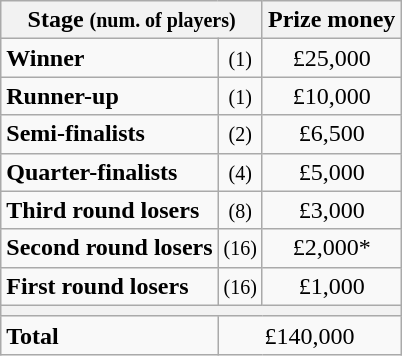<table class="wikitable">
<tr>
<th colspan=2>Stage <small>(num. of players)</small></th>
<th>Prize money</th>
</tr>
<tr>
<td><strong>Winner</strong></td>
<td align=center><small>(1)</small></td>
<td align=center>£25,000</td>
</tr>
<tr>
<td><strong>Runner-up</strong></td>
<td align=center><small>(1)</small></td>
<td align=center>£10,000</td>
</tr>
<tr>
<td><strong>Semi-finalists</strong></td>
<td align=center><small>(2)</small></td>
<td align=center>£6,500</td>
</tr>
<tr>
<td><strong>Quarter-finalists</strong></td>
<td align=center><small>(4)</small></td>
<td align=center>£5,000</td>
</tr>
<tr>
<td><strong>Third round losers</strong></td>
<td align=center><small>(8)</small></td>
<td align=center>£3,000</td>
</tr>
<tr>
<td><strong>Second round losers</strong></td>
<td align=center><small>(16)</small></td>
<td align=center>£2,000*</td>
</tr>
<tr>
<td><strong>First round losers</strong></td>
<td align=center><small>(16)</small></td>
<td align=center>£1,000</td>
</tr>
<tr>
<th colspan=3></th>
</tr>
<tr>
<td><strong>Total</strong></td>
<td align=center colspan=2>£140,000</td>
</tr>
</table>
